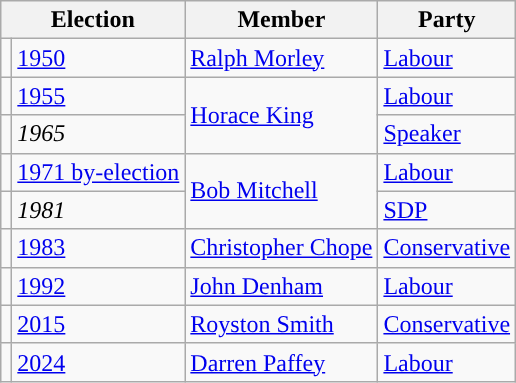<table class="wikitable">
<tr>
<th colspan="2">Election</th>
<th>Member</th>
<th>Party</th>
</tr>
<tr>
<td style="color:inherit;background-color: "></td>
<td><a href='#'>1950</a></td>
<td><a href='#'>Ralph Morley</a></td>
<td><a href='#'>Labour</a></td>
</tr>
<tr>
<td style="color:inherit;background-color: "></td>
<td><a href='#'>1955</a></td>
<td rowspan="2"><a href='#'>Horace King</a></td>
<td><a href='#'>Labour</a></td>
</tr>
<tr>
<td style="color:inherit;background-color: "></td>
<td><em>1965</em></td>
<td><a href='#'>Speaker</a></td>
</tr>
<tr>
<td style="color:inherit;background-color: "></td>
<td><a href='#'>1971 by-election</a></td>
<td rowspan="2"><a href='#'>Bob Mitchell</a></td>
<td><a href='#'>Labour</a></td>
</tr>
<tr>
<td style="color:inherit;background-color: "></td>
<td><em>1981</em></td>
<td><a href='#'>SDP</a></td>
</tr>
<tr>
<td style="color:inherit;background-color: "></td>
<td><a href='#'>1983</a></td>
<td><a href='#'>Christopher Chope</a></td>
<td><a href='#'>Conservative</a></td>
</tr>
<tr>
<td style="color:inherit;background-color: "></td>
<td><a href='#'>1992</a></td>
<td><a href='#'>John Denham</a></td>
<td><a href='#'>Labour</a></td>
</tr>
<tr>
<td style="color:inherit;background-color: "></td>
<td><a href='#'>2015</a></td>
<td><a href='#'>Royston Smith</a></td>
<td><a href='#'>Conservative</a></td>
</tr>
<tr>
<td style="color:inherit;background-color: "></td>
<td><a href='#'>2024</a></td>
<td><a href='#'>Darren Paffey</a></td>
<td><a href='#'>Labour</a></td>
</tr>
</table>
